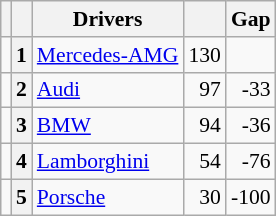<table class="wikitable" style="font-size: 90%;">
<tr>
<th></th>
<th></th>
<th>Drivers</th>
<th></th>
<th>Gap</th>
</tr>
<tr>
<td align="left"></td>
<th>1</th>
<td> <a href='#'>Mercedes-AMG</a></td>
<td align="right">130</td>
<td align="right"></td>
</tr>
<tr>
<td align="left"></td>
<th>2</th>
<td> <a href='#'>Audi</a></td>
<td align="right">97</td>
<td align="right">-33</td>
</tr>
<tr>
<td align="left"></td>
<th>3</th>
<td> <a href='#'>BMW</a></td>
<td align="right">94</td>
<td align="right">-36</td>
</tr>
<tr>
<td align="left"></td>
<th>4</th>
<td> <a href='#'>Lamborghini</a></td>
<td align="right">54</td>
<td align="right">-76</td>
</tr>
<tr>
<td align="left"></td>
<th>5</th>
<td> <a href='#'>Porsche</a></td>
<td align="right">30</td>
<td align="right">-100</td>
</tr>
</table>
